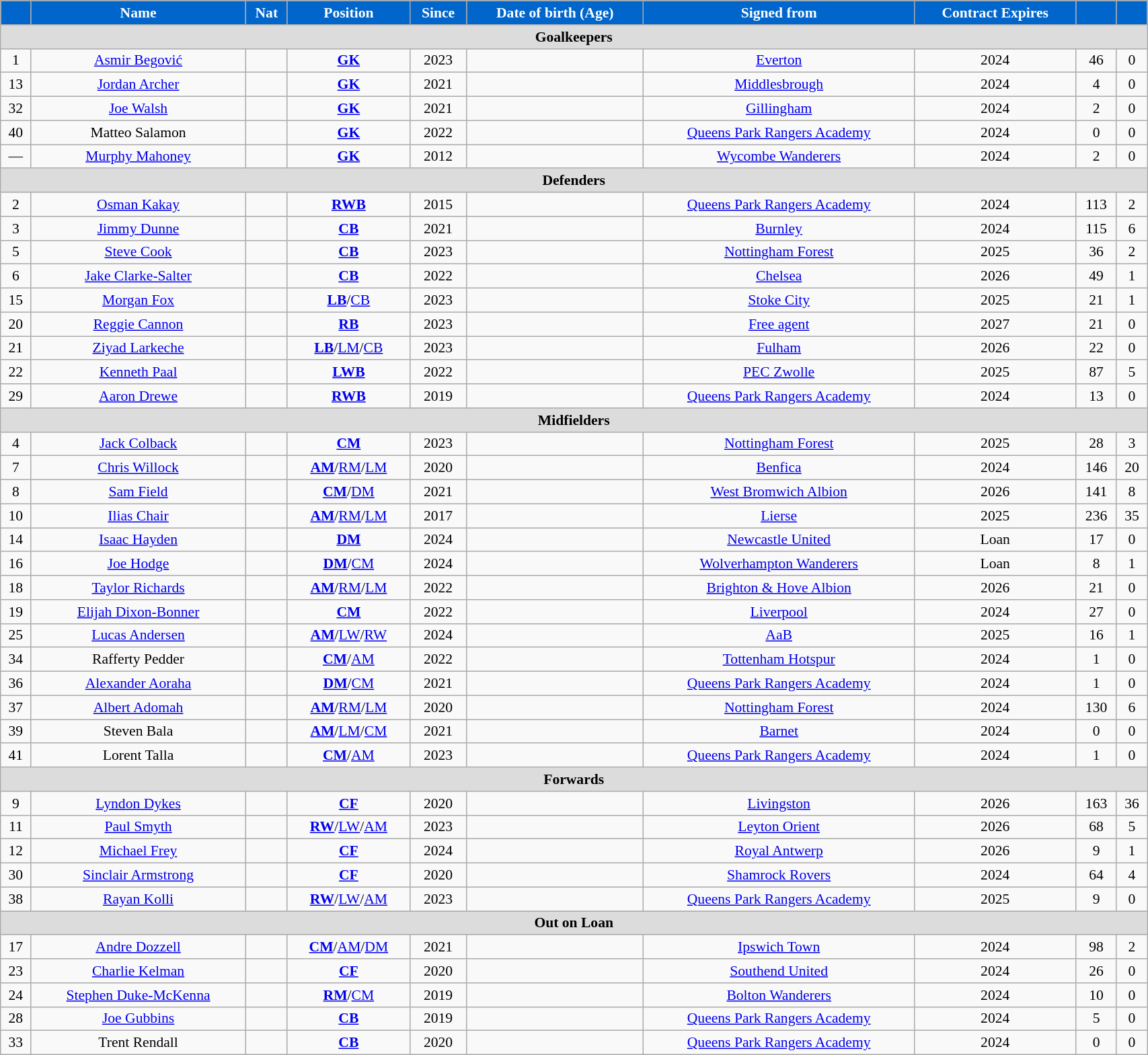<table class="wikitable" style="text-align:center; font-size:90%; width:90%;">
<tr>
<th style="background:#0066CC; color:#FFFFFF; text-align:center;"></th>
<th style="background:#0066CC; color:#FFFFFF; text-align:center;">Name</th>
<th style="background:#0066CC; color:#FFFFFF; text-align:center;">Nat</th>
<th style="background:#0066CC; color:#FFFFFF; text-align:center;">Position</th>
<th style="background:#0066CC; color:#FFFFFF; text-align:center;">Since</th>
<th style="background:#0066CC; color:#FFFFFF; text-align:center;">Date of birth (Age)</th>
<th style="background:#0066CC; color:#FFFFFF; text-align:center;">Signed from</th>
<th style="background:#0066CC; color:#FFFFFF; text-align:center;">Contract Expires</th>
<th style="background:#0066CC; color:#FFFFFF; text-align:center;"></th>
<th style="background:#0066CC; color:#FFFFFF; text-align:center;"></th>
</tr>
<tr>
<th colspan="10" style="background:#dcdcdc; text-align:center;">Goalkeepers</th>
</tr>
<tr>
<td>1</td>
<td><a href='#'>Asmir Begović</a></td>
<td></td>
<td><strong><a href='#'>GK</a></strong></td>
<td>2023</td>
<td></td>
<td> <a href='#'>Everton</a></td>
<td>2024</td>
<td>46</td>
<td>0</td>
</tr>
<tr>
<td>13</td>
<td><a href='#'>Jordan Archer</a></td>
<td></td>
<td><strong><a href='#'>GK</a></strong></td>
<td>2021</td>
<td></td>
<td> <a href='#'>Middlesbrough</a></td>
<td>2024</td>
<td>4</td>
<td>0</td>
</tr>
<tr>
<td>32</td>
<td><a href='#'>Joe Walsh</a></td>
<td></td>
<td><strong><a href='#'>GK</a></strong></td>
<td>2021</td>
<td></td>
<td> <a href='#'>Gillingham</a></td>
<td>2024</td>
<td>2</td>
<td>0</td>
</tr>
<tr>
<td>40</td>
<td>Matteo Salamon</td>
<td></td>
<td><strong><a href='#'>GK</a></strong></td>
<td>2022</td>
<td></td>
<td> <a href='#'>Queens Park Rangers Academy</a></td>
<td>2024</td>
<td>0</td>
<td>0</td>
</tr>
<tr>
<td>—</td>
<td><a href='#'>Murphy Mahoney</a></td>
<td></td>
<td><strong><a href='#'>GK</a></strong></td>
<td>2012</td>
<td></td>
<td> <a href='#'>Wycombe Wanderers</a></td>
<td>2024</td>
<td>2</td>
<td>0</td>
</tr>
<tr>
<th colspan="10" style="background:#dcdcdc; text-align:center;">Defenders</th>
</tr>
<tr>
<td>2</td>
<td><a href='#'>Osman Kakay</a></td>
<td></td>
<td><strong><a href='#'>RWB</a></strong></td>
<td>2015</td>
<td></td>
<td> <a href='#'>Queens Park Rangers Academy</a></td>
<td>2024</td>
<td>113</td>
<td>2</td>
</tr>
<tr>
<td>3</td>
<td><a href='#'>Jimmy Dunne</a></td>
<td></td>
<td><strong><a href='#'>CB</a></strong></td>
<td>2021</td>
<td></td>
<td> <a href='#'>Burnley</a></td>
<td>2024</td>
<td>115</td>
<td>6</td>
</tr>
<tr>
<td>5</td>
<td><a href='#'>Steve Cook</a></td>
<td></td>
<td><strong><a href='#'>CB</a></strong></td>
<td>2023</td>
<td></td>
<td> <a href='#'>Nottingham Forest</a></td>
<td>2025</td>
<td>36</td>
<td>2</td>
</tr>
<tr>
<td>6</td>
<td><a href='#'>Jake Clarke-Salter</a></td>
<td></td>
<td><strong><a href='#'>CB</a></strong></td>
<td>2022</td>
<td></td>
<td> <a href='#'>Chelsea</a></td>
<td>2026</td>
<td>49</td>
<td>1</td>
</tr>
<tr>
<td>15</td>
<td><a href='#'>Morgan Fox</a></td>
<td></td>
<td><strong><a href='#'>LB</a></strong>/<a href='#'>CB</a></td>
<td>2023</td>
<td></td>
<td> <a href='#'>Stoke City</a></td>
<td>2025</td>
<td>21</td>
<td>1</td>
</tr>
<tr>
<td>20</td>
<td><a href='#'>Reggie Cannon</a></td>
<td></td>
<td><strong><a href='#'>RB</a></strong></td>
<td>2023</td>
<td></td>
<td> <a href='#'>Free agent</a></td>
<td>2027</td>
<td>21</td>
<td>0</td>
</tr>
<tr>
<td>21</td>
<td><a href='#'>Ziyad Larkeche</a></td>
<td></td>
<td><strong><a href='#'>LB</a></strong>/<a href='#'>LM</a>/<a href='#'>CB</a></td>
<td>2023</td>
<td></td>
<td> <a href='#'>Fulham</a></td>
<td>2026</td>
<td>22</td>
<td>0</td>
</tr>
<tr>
<td>22</td>
<td><a href='#'>Kenneth Paal</a></td>
<td></td>
<td><strong><a href='#'>LWB</a></strong></td>
<td>2022</td>
<td></td>
<td> <a href='#'>PEC Zwolle</a></td>
<td>2025</td>
<td>87</td>
<td>5</td>
</tr>
<tr>
<td>29</td>
<td><a href='#'>Aaron Drewe</a></td>
<td></td>
<td><strong><a href='#'>RWB</a></strong></td>
<td>2019</td>
<td></td>
<td> <a href='#'>Queens Park Rangers Academy</a></td>
<td>2024</td>
<td>13</td>
<td>0</td>
</tr>
<tr>
<th colspan="10" style="background:#dcdcdc; text-align:center;">Midfielders</th>
</tr>
<tr>
<td>4</td>
<td><a href='#'>Jack Colback</a></td>
<td></td>
<td><strong><a href='#'>CM</a></strong></td>
<td>2023</td>
<td></td>
<td> <a href='#'>Nottingham Forest</a></td>
<td>2025</td>
<td>28</td>
<td>3</td>
</tr>
<tr>
<td>7</td>
<td><a href='#'>Chris Willock</a></td>
<td></td>
<td><strong><a href='#'>AM</a></strong>/<a href='#'>RM</a>/<a href='#'>LM</a></td>
<td>2020</td>
<td></td>
<td> <a href='#'>Benfica</a></td>
<td>2024</td>
<td>146</td>
<td>20</td>
</tr>
<tr>
<td>8</td>
<td><a href='#'>Sam Field</a></td>
<td></td>
<td><strong><a href='#'>CM</a></strong>/<a href='#'>DM</a></td>
<td>2021</td>
<td></td>
<td> <a href='#'>West Bromwich Albion</a></td>
<td>2026</td>
<td>141</td>
<td>8</td>
</tr>
<tr>
<td>10</td>
<td><a href='#'>Ilias Chair</a></td>
<td></td>
<td><strong><a href='#'>AM</a></strong>/<a href='#'>RM</a>/<a href='#'>LM</a></td>
<td>2017</td>
<td></td>
<td> <a href='#'>Lierse</a></td>
<td>2025</td>
<td>236</td>
<td>35</td>
</tr>
<tr>
<td>14</td>
<td><a href='#'>Isaac Hayden</a></td>
<td></td>
<td><strong><a href='#'>DM</a></strong></td>
<td>2024</td>
<td></td>
<td> <a href='#'>Newcastle United</a></td>
<td>Loan</td>
<td>17</td>
<td>0</td>
</tr>
<tr>
<td>16</td>
<td><a href='#'>Joe Hodge</a></td>
<td></td>
<td><strong><a href='#'>DM</a></strong>/<a href='#'>CM</a></td>
<td>2024</td>
<td></td>
<td> <a href='#'>Wolverhampton Wanderers</a></td>
<td>Loan</td>
<td>8</td>
<td>1</td>
</tr>
<tr>
<td>18</td>
<td><a href='#'>Taylor Richards</a></td>
<td></td>
<td><strong><a href='#'>AM</a></strong>/<a href='#'>RM</a>/<a href='#'>LM</a></td>
<td>2022</td>
<td></td>
<td> <a href='#'>Brighton & Hove Albion</a></td>
<td>2026</td>
<td>21</td>
<td>0</td>
</tr>
<tr>
<td>19</td>
<td><a href='#'>Elijah Dixon-Bonner</a></td>
<td></td>
<td><strong><a href='#'>CM</a></strong></td>
<td>2022</td>
<td></td>
<td> <a href='#'>Liverpool</a></td>
<td>2024</td>
<td>27</td>
<td>0</td>
</tr>
<tr>
<td>25</td>
<td><a href='#'>Lucas Andersen</a></td>
<td></td>
<td><strong><a href='#'>AM</a></strong>/<a href='#'>LW</a>/<a href='#'>RW</a></td>
<td>2024</td>
<td></td>
<td> <a href='#'>AaB</a></td>
<td>2025</td>
<td>16</td>
<td>1</td>
</tr>
<tr>
<td>34</td>
<td>Rafferty Pedder</td>
<td></td>
<td><strong><a href='#'>CM</a></strong>/<a href='#'>AM</a></td>
<td>2022</td>
<td></td>
<td> <a href='#'>Tottenham Hotspur</a></td>
<td>2024</td>
<td>1</td>
<td>0</td>
</tr>
<tr>
<td>36</td>
<td><a href='#'>Alexander Aoraha</a></td>
<td></td>
<td><strong><a href='#'>DM</a></strong>/<a href='#'>CM</a></td>
<td>2021</td>
<td></td>
<td> <a href='#'>Queens Park Rangers Academy</a></td>
<td>2024</td>
<td>1</td>
<td>0</td>
</tr>
<tr>
<td>37</td>
<td><a href='#'>Albert Adomah</a></td>
<td></td>
<td><strong><a href='#'>AM</a></strong>/<a href='#'>RM</a>/<a href='#'>LM</a></td>
<td>2020</td>
<td></td>
<td> <a href='#'>Nottingham Forest</a></td>
<td>2024</td>
<td>130</td>
<td>6</td>
</tr>
<tr>
<td>39</td>
<td>Steven Bala</td>
<td></td>
<td><strong><a href='#'>AM</a></strong>/<a href='#'>LM</a>/<a href='#'>CM</a></td>
<td>2021</td>
<td></td>
<td> <a href='#'>Barnet</a></td>
<td>2024</td>
<td>0</td>
<td>0</td>
</tr>
<tr>
<td>41</td>
<td>Lorent Talla</td>
<td></td>
<td><strong><a href='#'>CM</a></strong>/<a href='#'>AM</a></td>
<td>2023</td>
<td></td>
<td> <a href='#'>Queens Park Rangers Academy</a></td>
<td>2024</td>
<td>1</td>
<td>0</td>
</tr>
<tr>
<th colspan="10" style="background:#dcdcdc; text-align:center;">Forwards</th>
</tr>
<tr>
<td>9</td>
<td><a href='#'>Lyndon Dykes</a></td>
<td></td>
<td><strong><a href='#'>CF</a></strong></td>
<td>2020</td>
<td></td>
<td> <a href='#'>Livingston</a></td>
<td>2026</td>
<td>163</td>
<td>36</td>
</tr>
<tr>
<td>11</td>
<td><a href='#'>Paul Smyth</a></td>
<td></td>
<td><strong><a href='#'>RW</a></strong>/<a href='#'>LW</a>/<a href='#'>AM</a></td>
<td>2023</td>
<td></td>
<td> <a href='#'>Leyton Orient</a></td>
<td>2026</td>
<td>68</td>
<td>5</td>
</tr>
<tr>
<td>12</td>
<td><a href='#'>Michael Frey</a></td>
<td></td>
<td><strong><a href='#'>CF</a></strong></td>
<td>2024</td>
<td></td>
<td> <a href='#'>Royal Antwerp</a></td>
<td>2026</td>
<td>9</td>
<td>1</td>
</tr>
<tr>
<td>30</td>
<td><a href='#'>Sinclair Armstrong</a></td>
<td></td>
<td><strong><a href='#'>CF</a></strong></td>
<td>2020</td>
<td></td>
<td> <a href='#'>Shamrock Rovers</a></td>
<td>2024</td>
<td>64</td>
<td>4</td>
</tr>
<tr>
<td>38</td>
<td><a href='#'>Rayan Kolli</a></td>
<td></td>
<td><strong><a href='#'>RW</a></strong>/<a href='#'>LW</a>/<a href='#'>AM</a></td>
<td>2023</td>
<td></td>
<td> <a href='#'>Queens Park Rangers Academy</a></td>
<td>2025</td>
<td>9</td>
<td>0</td>
</tr>
<tr>
<th colspan="10" style="background:#dcdcdc; text-align:center;">Out on Loan</th>
</tr>
<tr>
<td>17</td>
<td><a href='#'>Andre Dozzell</a></td>
<td></td>
<td><strong><a href='#'>CM</a></strong>/<a href='#'>AM</a>/<a href='#'>DM</a></td>
<td>2021</td>
<td></td>
<td> <a href='#'>Ipswich Town</a></td>
<td>2024</td>
<td>98</td>
<td>2</td>
</tr>
<tr>
<td>23</td>
<td><a href='#'>Charlie Kelman</a></td>
<td></td>
<td><strong><a href='#'>CF</a></strong></td>
<td>2020</td>
<td></td>
<td> <a href='#'>Southend United</a></td>
<td>2024</td>
<td>26</td>
<td>0</td>
</tr>
<tr>
<td>24</td>
<td><a href='#'>Stephen Duke-McKenna</a></td>
<td></td>
<td><strong><a href='#'>RM</a></strong>/<a href='#'>CM</a></td>
<td>2019</td>
<td></td>
<td> <a href='#'>Bolton Wanderers</a></td>
<td>2024</td>
<td>10</td>
<td>0</td>
</tr>
<tr>
<td>28</td>
<td><a href='#'>Joe Gubbins</a></td>
<td></td>
<td><strong><a href='#'>CB</a></strong></td>
<td>2019</td>
<td></td>
<td> <a href='#'>Queens Park Rangers Academy</a></td>
<td>2024</td>
<td>5</td>
<td>0</td>
</tr>
<tr>
<td>33</td>
<td>Trent Rendall</td>
<td></td>
<td><strong><a href='#'>CB</a></strong></td>
<td>2020</td>
<td></td>
<td> <a href='#'>Queens Park Rangers Academy</a></td>
<td>2024</td>
<td>0</td>
<td>0</td>
</tr>
</table>
